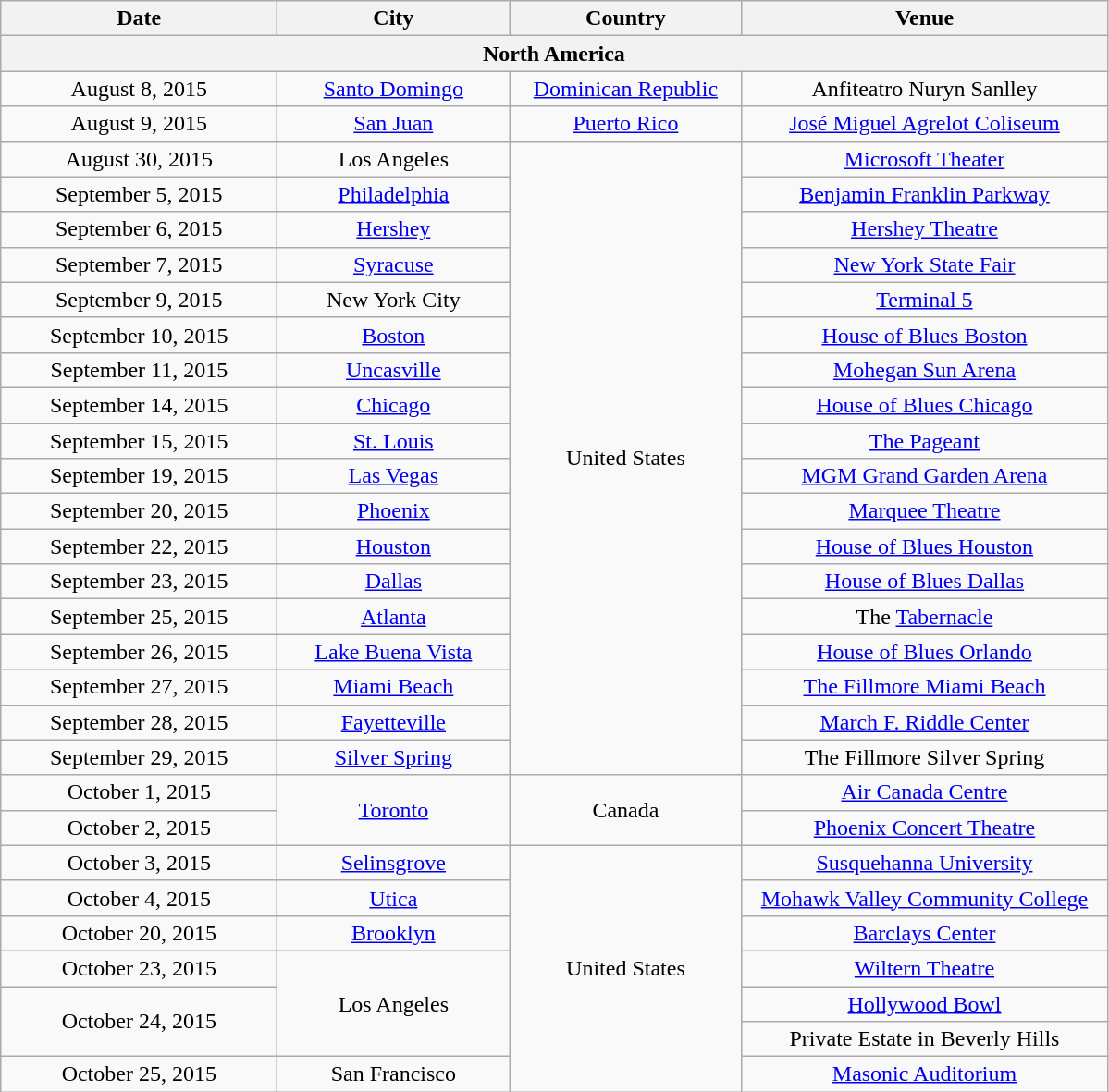<table class="wikitable" style="text-align:center;">
<tr>
<th scope="col" style="width:12em;">Date</th>
<th scope="col" style="width:10em;">City</th>
<th scope="col" style="width:10em;">Country</th>
<th scope="col" style="width:16em;">Venue</th>
</tr>
<tr>
<th colspan="7">North America</th>
</tr>
<tr>
<td>August 8, 2015</td>
<td><a href='#'>Santo Domingo</a></td>
<td><a href='#'>Dominican Republic</a></td>
<td>Anfiteatro Nuryn Sanlley</td>
</tr>
<tr>
<td>August 9, 2015</td>
<td><a href='#'>San Juan</a></td>
<td><a href='#'>Puerto Rico</a></td>
<td><a href='#'>José Miguel Agrelot Coliseum</a></td>
</tr>
<tr>
<td>August 30, 2015</td>
<td>Los Angeles</td>
<td rowspan="18">United States</td>
<td><a href='#'>Microsoft Theater</a></td>
</tr>
<tr>
<td>September 5, 2015</td>
<td><a href='#'>Philadelphia</a></td>
<td><a href='#'>Benjamin Franklin Parkway</a></td>
</tr>
<tr>
<td>September 6, 2015</td>
<td><a href='#'>Hershey</a></td>
<td><a href='#'>Hershey Theatre</a></td>
</tr>
<tr>
<td>September 7, 2015</td>
<td><a href='#'>Syracuse</a></td>
<td><a href='#'>New York State Fair</a></td>
</tr>
<tr>
<td>September 9, 2015</td>
<td>New York City</td>
<td><a href='#'>Terminal 5</a></td>
</tr>
<tr>
<td>September 10, 2015</td>
<td><a href='#'>Boston</a></td>
<td><a href='#'>House of Blues Boston</a></td>
</tr>
<tr>
<td>September 11, 2015</td>
<td><a href='#'>Uncasville</a></td>
<td><a href='#'>Mohegan Sun Arena</a></td>
</tr>
<tr>
<td>September 14, 2015</td>
<td><a href='#'>Chicago</a></td>
<td><a href='#'>House of Blues Chicago</a></td>
</tr>
<tr>
<td>September 15, 2015</td>
<td><a href='#'>St. Louis</a></td>
<td><a href='#'>The Pageant</a></td>
</tr>
<tr>
<td>September 19, 2015</td>
<td><a href='#'>Las Vegas</a></td>
<td><a href='#'>MGM Grand Garden Arena</a></td>
</tr>
<tr>
<td>September 20, 2015</td>
<td><a href='#'>Phoenix</a></td>
<td><a href='#'>Marquee Theatre</a></td>
</tr>
<tr>
<td>September 22, 2015</td>
<td><a href='#'>Houston</a></td>
<td><a href='#'>House of Blues Houston</a></td>
</tr>
<tr>
<td>September 23, 2015</td>
<td><a href='#'>Dallas</a></td>
<td><a href='#'>House of Blues Dallas</a></td>
</tr>
<tr>
<td>September 25, 2015</td>
<td><a href='#'>Atlanta</a></td>
<td>The <a href='#'>Tabernacle</a></td>
</tr>
<tr>
<td>September 26, 2015</td>
<td><a href='#'>Lake Buena Vista</a></td>
<td><a href='#'>House of Blues Orlando</a></td>
</tr>
<tr>
<td>September 27, 2015</td>
<td><a href='#'>Miami Beach</a></td>
<td><a href='#'>The Fillmore Miami Beach</a></td>
</tr>
<tr>
<td>September 28, 2015</td>
<td><a href='#'>Fayetteville</a></td>
<td><a href='#'>March F. Riddle Center</a></td>
</tr>
<tr>
<td>September 29, 2015</td>
<td><a href='#'>Silver Spring</a></td>
<td>The Fillmore Silver Spring</td>
</tr>
<tr>
<td>October 1, 2015 </td>
<td rowspan="2"><a href='#'>Toronto</a></td>
<td rowspan="2">Canada</td>
<td><a href='#'>Air Canada Centre</a></td>
</tr>
<tr>
<td>October 2, 2015</td>
<td><a href='#'>Phoenix Concert Theatre</a></td>
</tr>
<tr>
<td>October 3, 2015</td>
<td><a href='#'>Selinsgrove</a></td>
<td rowspan="7">United States</td>
<td><a href='#'>Susquehanna University</a></td>
</tr>
<tr>
<td>October 4, 2015</td>
<td><a href='#'>Utica</a></td>
<td><a href='#'>Mohawk Valley Community College</a></td>
</tr>
<tr>
<td>October 20, 2015 </td>
<td><a href='#'>Brooklyn</a></td>
<td><a href='#'>Barclays Center</a></td>
</tr>
<tr>
<td>October 23, 2015</td>
<td rowspan="3">Los Angeles</td>
<td><a href='#'>Wiltern Theatre</a></td>
</tr>
<tr>
<td rowspan="2">October 24, 2015  </td>
<td><a href='#'>Hollywood Bowl</a></td>
</tr>
<tr>
<td>Private Estate in Beverly Hills</td>
</tr>
<tr>
<td>October 25, 2015</td>
<td>San Francisco</td>
<td><a href='#'>Masonic Auditorium</a></td>
</tr>
</table>
